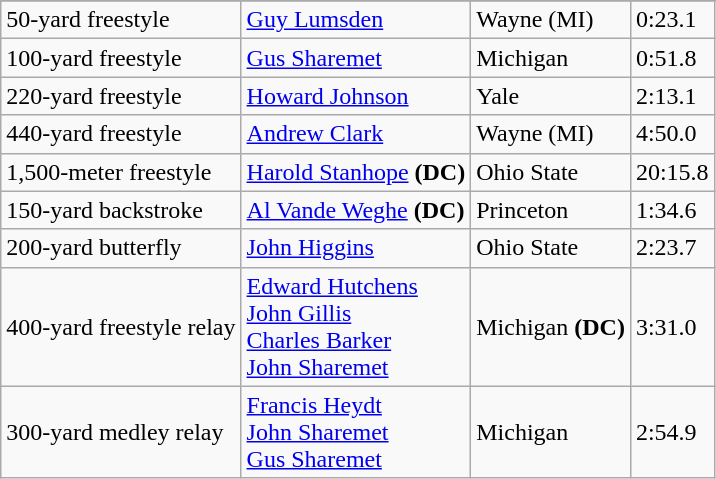<table class="wikitable sortable" style="text-align:left">
<tr>
</tr>
<tr>
<td>50-yard freestyle</td>
<td><a href='#'>Guy Lumsden</a></td>
<td>Wayne (MI)</td>
<td>0:23.1</td>
</tr>
<tr>
<td>100-yard freestyle</td>
<td><a href='#'>Gus Sharemet</a></td>
<td>Michigan</td>
<td>0:51.8</td>
</tr>
<tr>
<td>220-yard freestyle</td>
<td><a href='#'>Howard Johnson</a></td>
<td>Yale</td>
<td>2:13.1</td>
</tr>
<tr>
<td>440-yard freestyle</td>
<td><a href='#'>Andrew Clark</a></td>
<td>Wayne (MI)</td>
<td>4:50.0</td>
</tr>
<tr>
<td>1,500-meter freestyle</td>
<td><a href='#'>Harold Stanhope</a> <strong>(DC)</strong></td>
<td>Ohio State</td>
<td>20:15.8</td>
</tr>
<tr>
<td>150-yard backstroke</td>
<td><a href='#'>Al Vande Weghe</a> <strong>(DC)</strong></td>
<td>Princeton</td>
<td>1:34.6</td>
</tr>
<tr>
<td>200-yard butterfly</td>
<td><a href='#'>John Higgins</a></td>
<td>Ohio State</td>
<td>2:23.7</td>
</tr>
<tr>
<td>400-yard freestyle relay</td>
<td><a href='#'>Edward Hutchens</a><br><a href='#'>John Gillis</a><br><a href='#'>Charles Barker</a><br><a href='#'>John Sharemet</a></td>
<td>Michigan <strong>(DC)</strong></td>
<td>3:31.0</td>
</tr>
<tr>
<td>300-yard medley relay</td>
<td><a href='#'>Francis Heydt</a><br><a href='#'>John Sharemet</a><br><a href='#'>Gus Sharemet</a></td>
<td>Michigan</td>
<td>2:54.9</td>
</tr>
</table>
